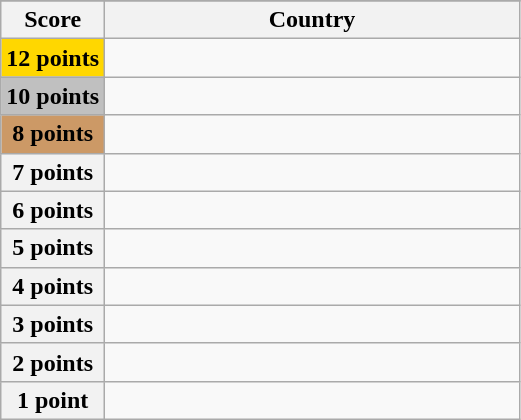<table class="wikitable">
<tr>
</tr>
<tr>
<th scope="col" width="20%">Score</th>
<th scope="col">Country</th>
</tr>
<tr>
<th scope="row" style="background:gold">12 points</th>
<td></td>
</tr>
<tr>
<th scope="row" style="background:silver">10 points</th>
<td></td>
</tr>
<tr>
<th scope="row" style="background:#CC9966">8 points</th>
<td></td>
</tr>
<tr>
<th scope="row">7 points</th>
<td></td>
</tr>
<tr>
<th scope="row">6 points</th>
<td></td>
</tr>
<tr>
<th scope="row">5 points</th>
<td></td>
</tr>
<tr>
<th scope="row">4 points</th>
<td></td>
</tr>
<tr>
<th scope="row">3 points</th>
<td></td>
</tr>
<tr>
<th scope="row">2 points</th>
<td></td>
</tr>
<tr>
<th scope="row">1 point</th>
<td></td>
</tr>
</table>
